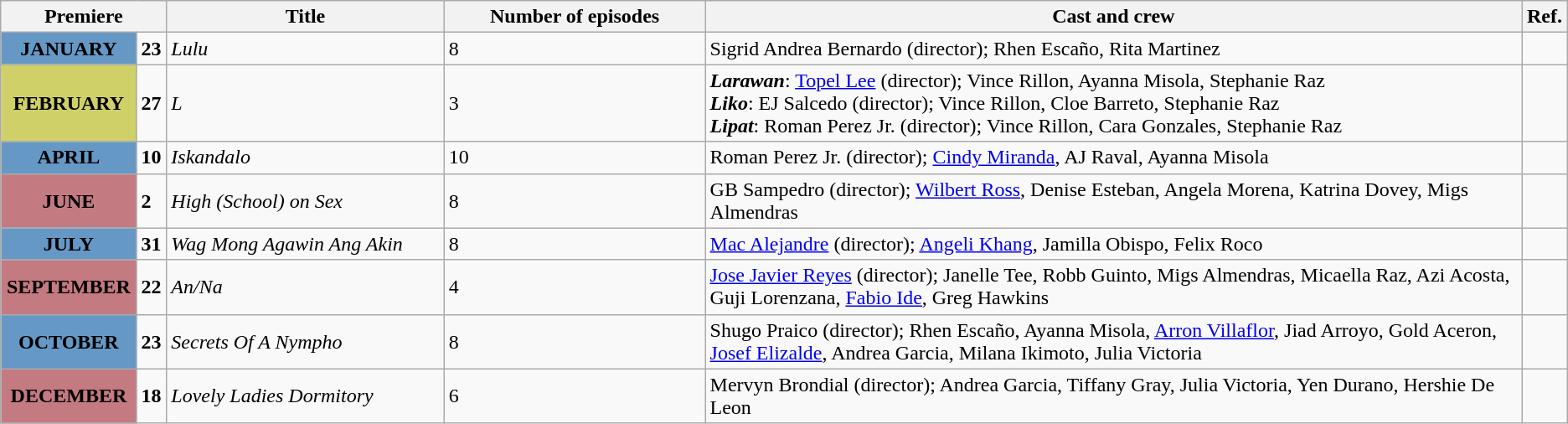<table class="wikitable sortable">
<tr style="background:#ffffba; text-align:center;">
<th colspan="2" style="width:05%">Premiere</th>
<th style="width:17%">Title</th>
<th style="width:16%">Number of episodes</th>
<th style="width:50%">Cast and crew</th>
<th style="width:02%">Ref.</th>
</tr>
<tr>
<th style="text-align:center; background:#6698c6">JANUARY</th>
<td><strong>23</strong></td>
<td><em>Lulu</em></td>
<td>8</td>
<td>Sigrid Andrea Bernardo (director); Rhen Escaño, Rita Martinez</td>
<td></td>
</tr>
<tr>
<th style="text-align:center; background:#d0d069">FEBRUARY</th>
<td><strong>27</strong></td>
<td><em>L</em></td>
<td>3</td>
<td><strong><em>Larawan</em></strong>: <a href='#'>Topel Lee</a> (director); Vince Rillon, Ayanna Misola, Stephanie Raz<br><strong><em>Liko</em></strong>: EJ Salcedo (director); Vince Rillon, Cloe Barreto, Stephanie Raz<br><strong><em>Lipat</em></strong>: Roman Perez Jr. (director); Vince Rillon, Cara Gonzales, Stephanie Raz</td>
<td></td>
</tr>
<tr>
<th style="text-align:center; background:#6698c6">APRIL</th>
<td><strong>10</strong></td>
<td><em>Iskandalo</em></td>
<td>10</td>
<td>Roman Perez Jr. (director); <a href='#'>Cindy Miranda</a>, AJ Raval, Ayanna Misola</td>
<td></td>
</tr>
<tr>
<th style="text-align:center; background:#c47a81">JUNE</th>
<td><strong>2</strong></td>
<td><em>High (School) on Sex</em></td>
<td>8</td>
<td>GB Sampedro (director); <a href='#'>Wilbert Ross</a>, Denise Esteban, Angela Morena, Katrina Dovey, Migs Almendras</td>
<td></td>
</tr>
<tr>
<th rowspan="1" style="text-align:center; background:#6698c6">JULY</th>
<td><strong>31</strong></td>
<td><em>Wag Mong Agawin Ang Akin</em></td>
<td>8</td>
<td><a href='#'>Mac Alejandre</a> (director); <a href='#'>Angeli Khang</a>, Jamilla Obispo, Felix Roco</td>
<td></td>
</tr>
<tr>
<th style="text-align:center; background:#c47a81">SEPTEMBER</th>
<td><strong>22</strong></td>
<td><em>An/Na</em></td>
<td>4</td>
<td><a href='#'>Jose Javier Reyes</a> (director); Janelle Tee, Robb Guinto, Migs Almendras, Micaella Raz, Azi Acosta, Guji Lorenzana, <a href='#'>Fabio Ide</a>, Greg Hawkins</td>
<td></td>
</tr>
<tr>
<th style="text-align:center; background:#6698c6">OCTOBER</th>
<td><strong>23</strong></td>
<td><em>Secrets Of A Nympho</em></td>
<td>8</td>
<td>Shugo Praico (director); Rhen Escaño, Ayanna Misola, <a href='#'>Arron Villaflor</a>, Jiad Arroyo, Gold Aceron, <a href='#'>Josef Elizalde</a>, Andrea Garcia, Milana Ikimoto, Julia Victoria</td>
<td></td>
</tr>
<tr>
<th style="text-align:center; background:#c47a81">DECEMBER</th>
<td><strong>18</strong></td>
<td><em>Lovely Ladies Dormitory</em></td>
<td>6</td>
<td>Mervyn Brondial (director); Andrea Garcia, Tiffany Gray, Julia Victoria, Yen Durano, Hershie De Leon</td>
<td></td>
</tr>
</table>
